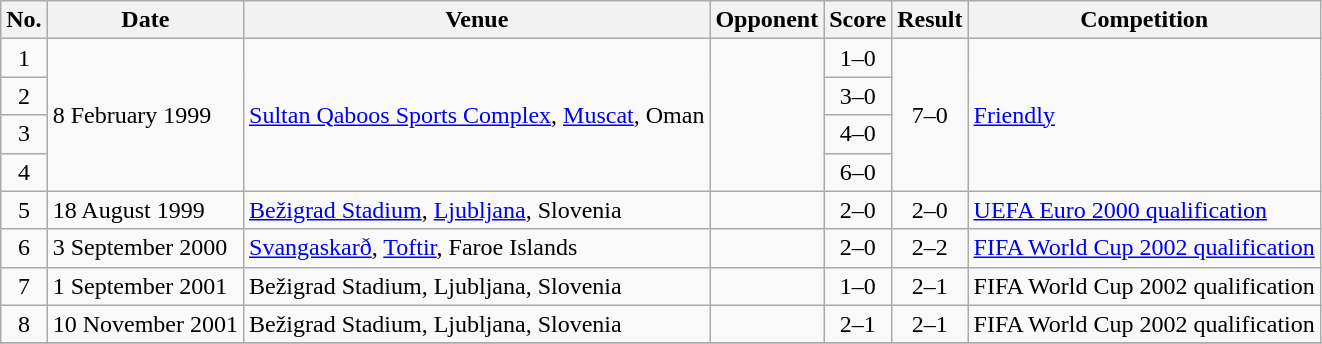<table class="wikitable sortable">
<tr>
<th scope="col">No.</th>
<th scope="col">Date</th>
<th scope="col">Venue</th>
<th scope="col">Opponent</th>
<th scope="col">Score</th>
<th scope="col">Result</th>
<th scope="col">Competition</th>
</tr>
<tr>
<td align=center>1</td>
<td rowspan=4>8 February 1999</td>
<td rowspan=4><a href='#'>Sultan Qaboos Sports Complex</a>, <a href='#'>Muscat</a>, Oman</td>
<td rowspan=4></td>
<td align="center">1–0</td>
<td rowspan=4 align=center>7–0</td>
<td rowspan=4><a href='#'>Friendly</a></td>
</tr>
<tr>
<td align=center>2</td>
<td align="center">3–0</td>
</tr>
<tr>
<td align=center>3</td>
<td align="center">4–0</td>
</tr>
<tr>
<td align=center>4</td>
<td align="center">6–0</td>
</tr>
<tr>
<td align=center>5</td>
<td>18 August 1999</td>
<td><a href='#'>Bežigrad Stadium</a>, <a href='#'>Ljubljana</a>, Slovenia</td>
<td></td>
<td align="center">2–0</td>
<td align="center">2–0</td>
<td><a href='#'>UEFA Euro 2000 qualification</a></td>
</tr>
<tr>
<td align=center>6</td>
<td>3 September 2000</td>
<td><a href='#'>Svangaskarð</a>, <a href='#'>Toftir</a>, Faroe Islands</td>
<td></td>
<td align="center">2–0</td>
<td align="center">2–2</td>
<td><a href='#'>FIFA World Cup 2002 qualification</a></td>
</tr>
<tr>
<td align=center>7</td>
<td>1 September 2001</td>
<td>Bežigrad Stadium, Ljubljana, Slovenia</td>
<td></td>
<td align="center">1–0</td>
<td align="center">2–1</td>
<td>FIFA World Cup 2002 qualification</td>
</tr>
<tr>
<td align=center>8</td>
<td>10 November 2001</td>
<td>Bežigrad Stadium, Ljubljana, Slovenia</td>
<td></td>
<td align="center">2–1</td>
<td align="center">2–1</td>
<td>FIFA World Cup 2002 qualification</td>
</tr>
<tr>
</tr>
</table>
